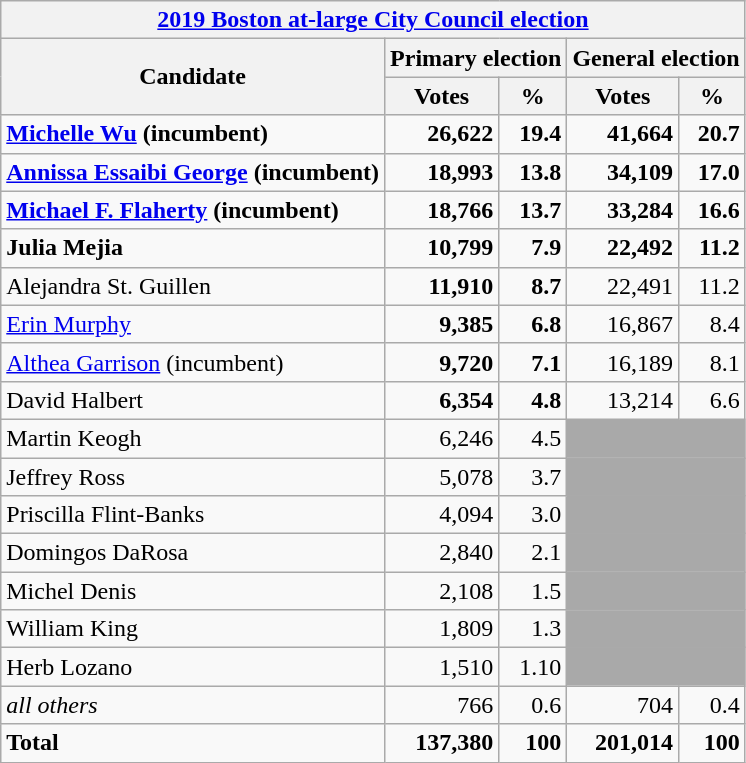<table class=wikitable>
<tr>
<th colspan=5><a href='#'>2019 Boston at-large City Council election</a></th>
</tr>
<tr>
<th colspan=1 rowspan=2>Candidate</th>
<th colspan=2><strong>Primary election</strong></th>
<th colspan=2><strong>General election</strong></th>
</tr>
<tr>
<th>Votes</th>
<th>%</th>
<th>Votes</th>
<th>%</th>
</tr>
<tr>
<td><strong><a href='#'>Michelle Wu</a> (incumbent)</strong></td>
<td align="right"><strong>26,622</strong></td>
<td align="right"><strong>19.4</strong></td>
<td align="right"><strong>41,664</strong></td>
<td align="right"><strong>20.7</strong></td>
</tr>
<tr>
<td><strong><a href='#'>Annissa Essaibi George</a> (incumbent)</strong></td>
<td align="right"><strong>18,993</strong></td>
<td align="right"><strong>13.8</strong></td>
<td align="right"><strong>34,109</strong></td>
<td align="right"><strong>17.0</strong></td>
</tr>
<tr>
<td><strong><a href='#'>Michael F. Flaherty</a> (incumbent)</strong></td>
<td align="right"><strong>18,766</strong></td>
<td align="right"><strong>13.7</strong></td>
<td align="right"><strong>33,284</strong></td>
<td align="right"><strong>16.6</strong></td>
</tr>
<tr>
<td><strong>Julia Mejia</strong></td>
<td align="right"><strong>10,799</strong></td>
<td align="right"><strong>7.9</strong></td>
<td align="right"><strong>22,492</strong></td>
<td align="right"><strong>11.2</strong></td>
</tr>
<tr>
<td>Alejandra St. Guillen</td>
<td align="right"><strong>11,910</strong></td>
<td align="right"><strong>8.7</strong></td>
<td align="right">22,491</td>
<td align="right">11.2</td>
</tr>
<tr>
<td><a href='#'>Erin Murphy</a></td>
<td align="right"><strong>9,385</strong></td>
<td align="right"><strong>6.8</strong></td>
<td align="right">16,867</td>
<td align="right">8.4</td>
</tr>
<tr>
<td><a href='#'>Althea Garrison</a> (incumbent)</td>
<td align="right"><strong>9,720</strong></td>
<td align="right"><strong>7.1</strong></td>
<td align="right">16,189</td>
<td align="right">8.1</td>
</tr>
<tr>
<td>David Halbert</td>
<td align="right"><strong>6,354</strong></td>
<td align="right"><strong>4.8</strong></td>
<td align="right">13,214</td>
<td align="right">6.6</td>
</tr>
<tr>
<td>Martin Keogh</td>
<td align="right">6,246</td>
<td align="right">4.5</td>
<td colspan=2 bgcolor=darkgray> </td>
</tr>
<tr>
<td>Jeffrey Ross</td>
<td align="right">5,078</td>
<td align="right">3.7</td>
<td colspan=2 bgcolor=darkgray> </td>
</tr>
<tr>
<td>Priscilla Flint-Banks</td>
<td align="right">4,094</td>
<td align="right">3.0</td>
<td colspan=2 bgcolor=darkgray> </td>
</tr>
<tr>
<td>Domingos DaRosa</td>
<td align="right">2,840</td>
<td align="right">2.1</td>
<td colspan=2 bgcolor=darkgray> </td>
</tr>
<tr>
<td>Michel Denis</td>
<td align="right">2,108</td>
<td align="right">1.5</td>
<td colspan=2 bgcolor=darkgray> </td>
</tr>
<tr>
<td>William King</td>
<td align="right">1,809</td>
<td align="right">1.3</td>
<td colspan=2 bgcolor=darkgray> </td>
</tr>
<tr>
<td>Herb Lozano</td>
<td align="right">1,510</td>
<td align="right">1.10</td>
<td colspan=2 bgcolor=darkgray> </td>
</tr>
<tr>
<td><em>all others</em></td>
<td align="right">766</td>
<td align="right">0.6</td>
<td align="right">704</td>
<td align="right">0.4</td>
</tr>
<tr>
<td><strong>Total</strong></td>
<td align="right"><strong>137,380</strong></td>
<td align="right"><strong>100</strong></td>
<td align="right"><strong>201,014</strong></td>
<td align="right"><strong>100</strong></td>
</tr>
</table>
